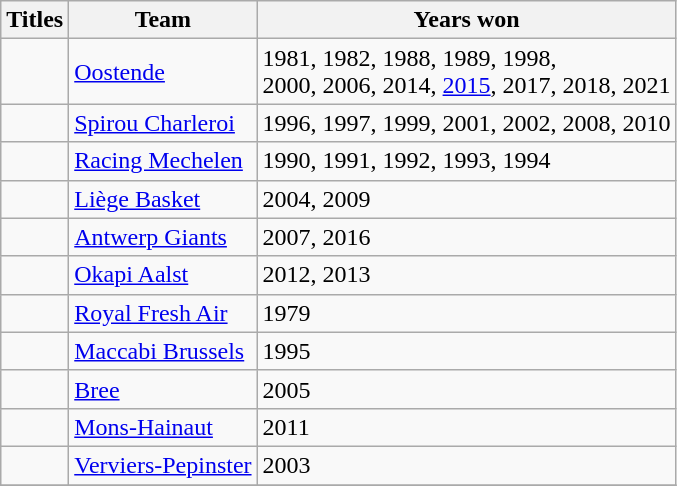<table class="wikitable">
<tr>
<th>Titles</th>
<th>Team</th>
<th>Years won</th>
</tr>
<tr>
<td></td>
<td><a href='#'>Oostende</a></td>
<td>1981, 1982, 1988, 1989, 1998,<br>2000, 2006, 2014, <a href='#'>2015</a>, 2017, 2018, 2021</td>
</tr>
<tr>
<td></td>
<td><a href='#'>Spirou Charleroi</a></td>
<td>1996, 1997, 1999, 2001, 2002, 2008, 2010</td>
</tr>
<tr>
<td></td>
<td><a href='#'>Racing Mechelen</a></td>
<td>1990, 1991, 1992, 1993, 1994</td>
</tr>
<tr>
<td></td>
<td><a href='#'>Liège Basket</a></td>
<td>2004, 2009</td>
</tr>
<tr>
<td></td>
<td><a href='#'>Antwerp Giants</a></td>
<td>2007, 2016</td>
</tr>
<tr>
<td></td>
<td><a href='#'>Okapi Aalst</a></td>
<td>2012, 2013</td>
</tr>
<tr>
<td></td>
<td><a href='#'>Royal Fresh Air</a></td>
<td>1979</td>
</tr>
<tr>
<td></td>
<td><a href='#'>Maccabi Brussels</a></td>
<td>1995</td>
</tr>
<tr>
<td></td>
<td><a href='#'>Bree</a></td>
<td>2005</td>
</tr>
<tr>
<td></td>
<td><a href='#'>Mons-Hainaut</a></td>
<td>2011</td>
</tr>
<tr>
<td></td>
<td><a href='#'>Verviers-Pepinster</a></td>
<td>2003</td>
</tr>
<tr>
</tr>
</table>
